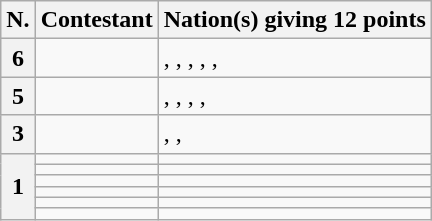<table class="wikitable plainrowheaders">
<tr>
<th scope="col">N.</th>
<th scope="col">Contestant</th>
<th scope="col">Nation(s) giving 12 points</th>
</tr>
<tr>
<th scope="row">6</th>
<td><strong></strong></td>
<td>, , , , , </td>
</tr>
<tr>
<th scope="row">5</th>
<td></td>
<td>, , , , </td>
</tr>
<tr>
<th scope="row">3</th>
<td></td>
<td>, , </td>
</tr>
<tr>
<th scope="row" rowspan="6">1</th>
<td></td>
<td></td>
</tr>
<tr>
<td></td>
<td></td>
</tr>
<tr>
<td></td>
<td></td>
</tr>
<tr>
<td></td>
<td></td>
</tr>
<tr>
<td></td>
<td></td>
</tr>
<tr>
<td></td>
<td></td>
</tr>
</table>
